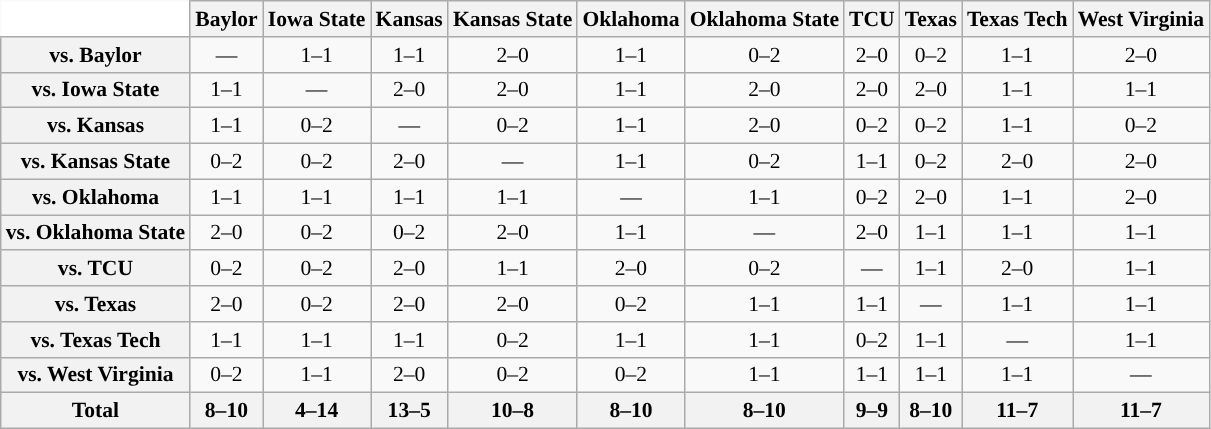<table class="wikitable" style="white-space:nowrap;font-size:90%;">
<tr>
<th colspan=1 style="background:white; border-top-style:hidden; border-left-style:hidden;"   width=75> </th>
<th>Baylor</th>
<th>Iowa State</th>
<th>Kansas</th>
<th>Kansas State</th>
<th>Oklahoma</th>
<th>Oklahoma State</th>
<th>TCU</th>
<th>Texas</th>
<th>Texas Tech</th>
<th>West Virginia</th>
</tr>
<tr style="text-align:center;">
<th>vs. Baylor</th>
<td>—</td>
<td>1–1</td>
<td>1–1</td>
<td>2–0</td>
<td>1–1</td>
<td>0–2</td>
<td>2–0</td>
<td>0–2</td>
<td>1–1</td>
<td>2–0</td>
</tr>
<tr style="text-align:center;">
<th>vs. Iowa State</th>
<td>1–1</td>
<td>—</td>
<td>2–0</td>
<td>2–0</td>
<td>1–1</td>
<td>2–0</td>
<td>2–0</td>
<td>2–0</td>
<td>1–1</td>
<td>1–1</td>
</tr>
<tr style="text-align:center;">
<th>vs. Kansas</th>
<td>1–1</td>
<td>0–2</td>
<td>—</td>
<td>0–2</td>
<td>1–1</td>
<td>2–0</td>
<td>0–2</td>
<td>0–2</td>
<td>1–1</td>
<td>0–2</td>
</tr>
<tr style="text-align:center;">
<th>vs. Kansas State</th>
<td>0–2</td>
<td>0–2</td>
<td>2–0</td>
<td>—</td>
<td>1–1</td>
<td>0–2</td>
<td>1–1</td>
<td>0–2</td>
<td>2–0</td>
<td>2–0</td>
</tr>
<tr style="text-align:center;">
<th>vs. Oklahoma</th>
<td>1–1</td>
<td>1–1</td>
<td>1–1</td>
<td>1–1</td>
<td>—</td>
<td>1–1</td>
<td>0–2</td>
<td>2–0</td>
<td>1–1</td>
<td>2–0</td>
</tr>
<tr style="text-align:center;">
<th>vs. Oklahoma State</th>
<td>2–0</td>
<td>0–2</td>
<td>0–2</td>
<td>2–0</td>
<td>1–1</td>
<td>—</td>
<td>2–0</td>
<td>1–1</td>
<td>1–1</td>
<td>1–1</td>
</tr>
<tr style="text-align:center;">
<th>vs. TCU</th>
<td>0–2</td>
<td>0–2</td>
<td>2–0</td>
<td>1–1</td>
<td>2–0</td>
<td>0–2</td>
<td>—</td>
<td>1–1</td>
<td>2–0</td>
<td>1–1</td>
</tr>
<tr style="text-align:center;">
<th>vs. Texas</th>
<td>2–0</td>
<td>0–2</td>
<td>2–0</td>
<td>2–0</td>
<td>0–2</td>
<td>1–1</td>
<td>1–1</td>
<td>—</td>
<td>1–1</td>
<td>1–1</td>
</tr>
<tr style="text-align:center;">
<th>vs. Texas Tech</th>
<td>1–1</td>
<td>1–1</td>
<td>1–1</td>
<td>0–2</td>
<td>1–1</td>
<td>1–1</td>
<td>0–2</td>
<td>1–1</td>
<td>—</td>
<td>1–1</td>
</tr>
<tr style="text-align:center;">
<th>vs. West Virginia</th>
<td>0–2</td>
<td>1–1</td>
<td>2–0</td>
<td>0–2</td>
<td>0–2</td>
<td>1–1</td>
<td>1–1</td>
<td>1–1</td>
<td>1–1</td>
<td>—<br></td>
</tr>
<tr style="text-align:center;">
<th>Total</th>
<th>8–10</th>
<th>4–14</th>
<th>13–5</th>
<th>10–8</th>
<th>8–10</th>
<th>8–10</th>
<th>9–9</th>
<th>8–10</th>
<th>11–7</th>
<th>11–7</th>
</tr>
</table>
